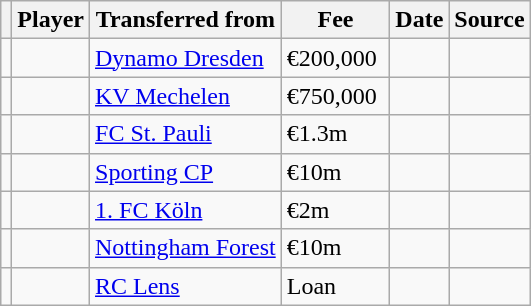<table class="wikitable plainrowheaders sortable">
<tr>
<th></th>
<th scope="col">Player</th>
<th>Transferred from</th>
<th style="width: 65px;">Fee</th>
<th scope="col">Date</th>
<th scope="col">Source</th>
</tr>
<tr>
<td align=center></td>
<td></td>
<td><a href='#'>Dynamo Dresden</a></td>
<td>€200,000</td>
<td></td>
<td></td>
</tr>
<tr>
<td align=center></td>
<td></td>
<td> <a href='#'>KV Mechelen</a></td>
<td>€750,000</td>
<td></td>
<td></td>
</tr>
<tr>
<td align=center></td>
<td></td>
<td><a href='#'>FC St. Pauli</a></td>
<td>€1.3m</td>
<td></td>
<td></td>
</tr>
<tr>
<td align=center></td>
<td></td>
<td> <a href='#'>Sporting CP</a></td>
<td>€10m</td>
<td></td>
<td></td>
</tr>
<tr>
<td align=center></td>
<td></td>
<td><a href='#'>1. FC Köln</a></td>
<td>€2m</td>
<td></td>
<td></td>
</tr>
<tr>
<td align=center></td>
<td></td>
<td> <a href='#'>Nottingham Forest</a></td>
<td>€10m</td>
<td></td>
<td></td>
</tr>
<tr>
<td align=center></td>
<td></td>
<td> <a href='#'>RC Lens</a></td>
<td>Loan</td>
<td></td>
<td></td>
</tr>
</table>
